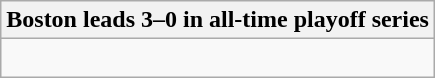<table class="wikitable collapsible collapsed">
<tr>
<th>Boston leads 3–0 in all-time playoff series</th>
</tr>
<tr>
<td><br>

</td>
</tr>
</table>
